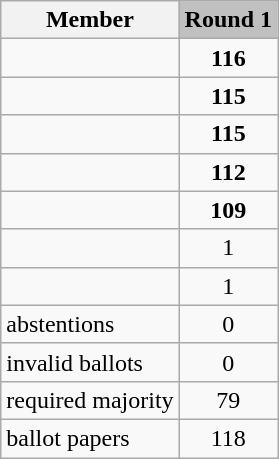<table class="wikitable collapsible">
<tr>
<th>Member</th>
<td style="background:silver;"><strong>Round 1</strong></td>
</tr>
<tr>
<td></td>
<td style="text-align:center;"><strong>116</strong></td>
</tr>
<tr>
<td></td>
<td style="text-align:center;"><strong>115</strong></td>
</tr>
<tr>
<td></td>
<td style="text-align:center;"><strong>115</strong></td>
</tr>
<tr>
<td></td>
<td style="text-align:center;"><strong>112</strong></td>
</tr>
<tr>
<td></td>
<td style="text-align:center;"><strong>109</strong></td>
</tr>
<tr>
<td></td>
<td style="text-align:center;">1</td>
</tr>
<tr>
<td></td>
<td style="text-align:center;">1</td>
</tr>
<tr>
<td>abstentions</td>
<td style="text-align:center;">0</td>
</tr>
<tr>
<td>invalid ballots</td>
<td style="text-align:center;">0</td>
</tr>
<tr>
<td>required majority</td>
<td style="text-align:center;">79</td>
</tr>
<tr>
<td>ballot papers</td>
<td style="text-align:center;">118</td>
</tr>
</table>
